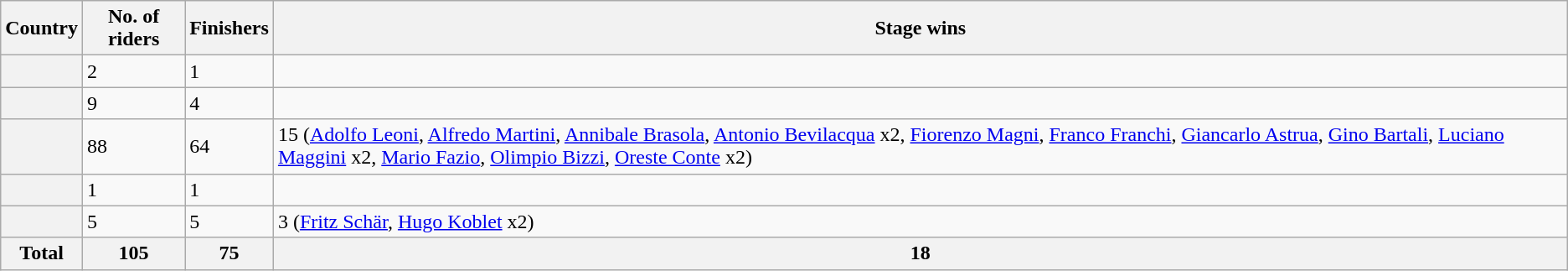<table class="wikitable plainrowheaders sortable">
<tr>
<th scope="col">Country</th>
<th scope="col">No. of riders</th>
<th scope="col">Finishers</th>
<th scope="col">Stage wins</th>
</tr>
<tr>
<th scope="row"></th>
<td>2</td>
<td>1</td>
<td></td>
</tr>
<tr>
<th scope="row"></th>
<td>9</td>
<td>4</td>
<td></td>
</tr>
<tr>
<th scope="row"></th>
<td>88</td>
<td>64</td>
<td>15 (<a href='#'>Adolfo Leoni</a>, <a href='#'>Alfredo Martini</a>, <a href='#'>Annibale Brasola</a>, <a href='#'>Antonio Bevilacqua</a> x2, <a href='#'>Fiorenzo Magni</a>, <a href='#'>Franco Franchi</a>, <a href='#'>Giancarlo Astrua</a>, <a href='#'>Gino Bartali</a>, <a href='#'>Luciano Maggini</a> x2, <a href='#'>Mario Fazio</a>, <a href='#'>Olimpio Bizzi</a>, <a href='#'>Oreste Conte</a> x2)</td>
</tr>
<tr>
<th scope="row"></th>
<td>1</td>
<td>1</td>
<td></td>
</tr>
<tr>
<th scope="row"></th>
<td>5</td>
<td>5</td>
<td>3 (<a href='#'>Fritz Schär</a>, <a href='#'>Hugo Koblet</a> x2)</td>
</tr>
<tr>
<th>Total</th>
<th>105</th>
<th>75</th>
<th>18</th>
</tr>
</table>
